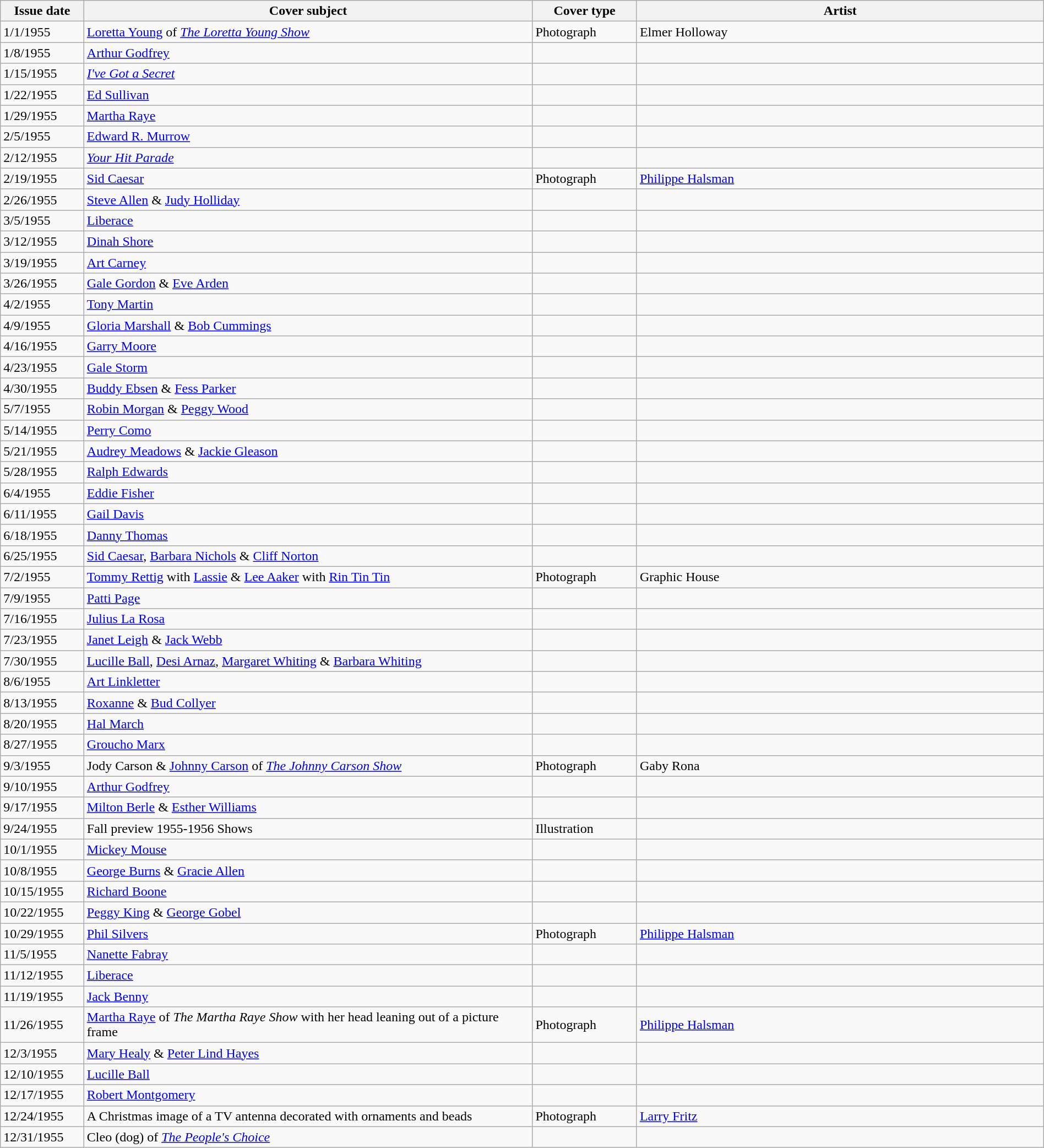<table class="wikitable sortable" width=100% style="font-size:100%;">
<tr>
<th width=8%>Issue date</th>
<th width=43%>Cover subject</th>
<th width=10%>Cover type</th>
<th width=39%>Artist</th>
</tr>
<tr>
<td>1/1/1955</td>
<td><a href='#'>Loretta Young</a> of <em><a href='#'>The Loretta Young Show</a></em></td>
<td>Photograph</td>
<td>Elmer Holloway</td>
</tr>
<tr>
<td>1/8/1955</td>
<td><a href='#'>Arthur Godfrey</a></td>
<td></td>
<td></td>
</tr>
<tr>
<td>1/15/1955</td>
<td><em><a href='#'>I've Got a Secret</a></em></td>
<td></td>
<td></td>
</tr>
<tr>
<td>1/22/1955</td>
<td><a href='#'>Ed Sullivan</a></td>
<td></td>
<td></td>
</tr>
<tr>
<td>1/29/1955</td>
<td><a href='#'>Martha Raye</a></td>
<td></td>
<td></td>
</tr>
<tr>
<td>2/5/1955</td>
<td><a href='#'>Edward R. Murrow</a></td>
<td></td>
<td></td>
</tr>
<tr>
<td>2/12/1955</td>
<td><em><a href='#'>Your Hit Parade</a></em></td>
<td></td>
<td></td>
</tr>
<tr>
<td>2/19/1955</td>
<td><a href='#'>Sid Caesar</a></td>
<td>Photograph</td>
<td><a href='#'>Philippe Halsman</a></td>
</tr>
<tr>
<td>2/26/1955</td>
<td><a href='#'>Steve Allen</a> & <a href='#'>Judy Holliday</a></td>
<td></td>
<td></td>
</tr>
<tr>
<td>3/5/1955</td>
<td><a href='#'>Liberace</a></td>
<td></td>
<td></td>
</tr>
<tr>
<td>3/12/1955</td>
<td><a href='#'>Dinah Shore</a></td>
<td></td>
<td></td>
</tr>
<tr>
<td>3/19/1955</td>
<td><a href='#'>Art Carney</a></td>
<td></td>
<td></td>
</tr>
<tr>
<td>3/26/1955</td>
<td><a href='#'>Gale Gordon</a> & <a href='#'>Eve Arden</a></td>
<td></td>
<td></td>
</tr>
<tr>
<td>4/2/1955</td>
<td><a href='#'>Tony Martin</a></td>
<td></td>
<td></td>
</tr>
<tr>
<td>4/9/1955</td>
<td><a href='#'>Gloria Marshall</a> & <a href='#'>Bob Cummings</a></td>
<td></td>
<td></td>
</tr>
<tr>
<td>4/16/1955</td>
<td><a href='#'>Garry Moore</a></td>
<td></td>
<td></td>
</tr>
<tr>
<td>4/23/1955</td>
<td><a href='#'>Gale Storm</a></td>
<td></td>
<td></td>
</tr>
<tr>
<td>4/30/1955</td>
<td><a href='#'>Buddy Ebsen</a> & <a href='#'>Fess Parker</a></td>
<td></td>
<td></td>
</tr>
<tr>
<td>5/7/1955</td>
<td><a href='#'>Robin Morgan</a> & <a href='#'>Peggy Wood</a></td>
<td></td>
<td></td>
</tr>
<tr>
<td>5/14/1955</td>
<td><a href='#'>Perry Como</a></td>
<td></td>
<td></td>
</tr>
<tr>
<td>5/21/1955</td>
<td><a href='#'>Audrey Meadows</a> & <a href='#'>Jackie Gleason</a></td>
<td></td>
<td></td>
</tr>
<tr>
<td>5/28/1955</td>
<td><a href='#'>Ralph Edwards</a></td>
<td></td>
<td></td>
</tr>
<tr>
<td>6/4/1955</td>
<td><a href='#'>Eddie Fisher</a></td>
<td></td>
<td></td>
</tr>
<tr>
<td>6/11/1955</td>
<td><a href='#'>Gail Davis</a></td>
<td></td>
<td></td>
</tr>
<tr>
<td>6/18/1955</td>
<td><a href='#'>Danny Thomas</a></td>
<td></td>
<td></td>
</tr>
<tr>
<td>6/25/1955</td>
<td><a href='#'>Sid Caesar</a>, <a href='#'>Barbara Nichols</a> & <a href='#'>Cliff Norton</a></td>
<td></td>
<td></td>
</tr>
<tr>
<td>7/2/1955</td>
<td><a href='#'>Tommy Rettig</a> with <a href='#'>Lassie</a> & <a href='#'>Lee Aaker</a> with <a href='#'>Rin Tin Tin</a></td>
<td>Photograph</td>
<td>Graphic House</td>
</tr>
<tr>
<td>7/9/1955</td>
<td><a href='#'>Patti Page</a></td>
<td></td>
<td></td>
</tr>
<tr>
<td>7/16/1955</td>
<td><a href='#'>Julius La Rosa</a></td>
<td></td>
<td></td>
</tr>
<tr>
<td>7/23/1955</td>
<td><a href='#'>Janet Leigh</a> & <a href='#'>Jack Webb</a></td>
<td></td>
<td></td>
</tr>
<tr>
<td>7/30/1955</td>
<td><a href='#'>Lucille Ball</a>, <a href='#'>Desi Arnaz</a>, <a href='#'>Margaret Whiting</a> & <a href='#'>Barbara Whiting</a></td>
<td></td>
<td></td>
</tr>
<tr>
<td>8/6/1955</td>
<td><a href='#'>Art Linkletter</a></td>
<td></td>
<td></td>
</tr>
<tr>
<td>8/13/1955</td>
<td><a href='#'>Roxanne</a> & <a href='#'>Bud Collyer</a></td>
<td></td>
<td></td>
</tr>
<tr>
<td>8/20/1955</td>
<td><a href='#'>Hal March</a></td>
<td></td>
<td></td>
</tr>
<tr>
<td>8/27/1955</td>
<td><a href='#'>Groucho Marx</a></td>
<td></td>
<td></td>
</tr>
<tr>
<td>9/3/1955</td>
<td>Jody Carson & <a href='#'>Johnny Carson</a> of <em><a href='#'>The Johnny Carson Show</a></em></td>
<td>Photograph</td>
<td>Gaby Rona</td>
</tr>
<tr>
<td>9/10/1955</td>
<td><a href='#'>Arthur Godfrey</a></td>
<td></td>
<td></td>
</tr>
<tr>
<td>9/17/1955</td>
<td><a href='#'>Milton Berle</a> & <a href='#'>Esther Williams</a></td>
<td></td>
<td></td>
</tr>
<tr>
<td>9/24/1955</td>
<td>Fall preview 1955-1956 Shows</td>
<td>Illustration</td>
<td></td>
</tr>
<tr>
<td>10/1/1955</td>
<td><a href='#'>Mickey Mouse</a></td>
<td></td>
<td></td>
</tr>
<tr>
<td>10/8/1955</td>
<td><a href='#'>George Burns</a> & <a href='#'>Gracie Allen</a></td>
<td></td>
<td></td>
</tr>
<tr>
<td>10/15/1955</td>
<td><a href='#'>Richard Boone</a></td>
<td></td>
<td></td>
</tr>
<tr>
<td>10/22/1955</td>
<td><a href='#'>Peggy King</a> & <a href='#'>George Gobel</a></td>
<td></td>
<td></td>
</tr>
<tr>
<td>10/29/1955</td>
<td><a href='#'>Phil Silvers</a></td>
<td>Photograph</td>
<td><a href='#'>Philippe Halsman</a></td>
</tr>
<tr>
<td>11/5/1955</td>
<td><a href='#'>Nanette Fabray</a></td>
<td></td>
<td></td>
</tr>
<tr>
<td>11/12/1955</td>
<td><a href='#'>Liberace</a></td>
<td></td>
<td></td>
</tr>
<tr>
<td>11/19/1955</td>
<td><a href='#'>Jack Benny</a></td>
<td></td>
<td></td>
</tr>
<tr>
<td>11/26/1955</td>
<td><a href='#'>Martha Raye</a> of <em>The Martha Raye Show</em> with her head leaning out of a picture frame</td>
<td>Photograph</td>
<td><a href='#'>Philippe Halsman</a></td>
</tr>
<tr>
<td>12/3/1955</td>
<td><a href='#'>Mary Healy</a> & <a href='#'>Peter Lind Hayes</a></td>
<td></td>
<td></td>
</tr>
<tr>
<td>12/10/1955</td>
<td><a href='#'>Lucille Ball</a></td>
<td></td>
<td></td>
</tr>
<tr>
<td>12/17/1955</td>
<td><a href='#'>Robert Montgomery</a></td>
<td></td>
<td></td>
</tr>
<tr>
<td>12/24/1955</td>
<td>A Christmas image of a TV antenna decorated with ornaments and beads</td>
<td>Photograph</td>
<td><a href='#'>Larry Fritz</a></td>
</tr>
<tr>
<td>12/31/1955</td>
<td>Cleo (dog) of <em><a href='#'>The People's Choice</a></em></td>
<td></td>
<td></td>
</tr>
</table>
